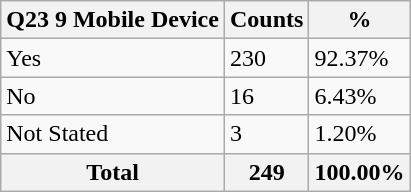<table class="wikitable sortable">
<tr>
<th>Q23 9 Mobile Device</th>
<th>Counts</th>
<th>%</th>
</tr>
<tr>
<td>Yes</td>
<td>230</td>
<td>92.37%</td>
</tr>
<tr>
<td>No</td>
<td>16</td>
<td>6.43%</td>
</tr>
<tr>
<td>Not Stated</td>
<td>3</td>
<td>1.20%</td>
</tr>
<tr>
<th>Total</th>
<th>249</th>
<th>100.00%</th>
</tr>
</table>
